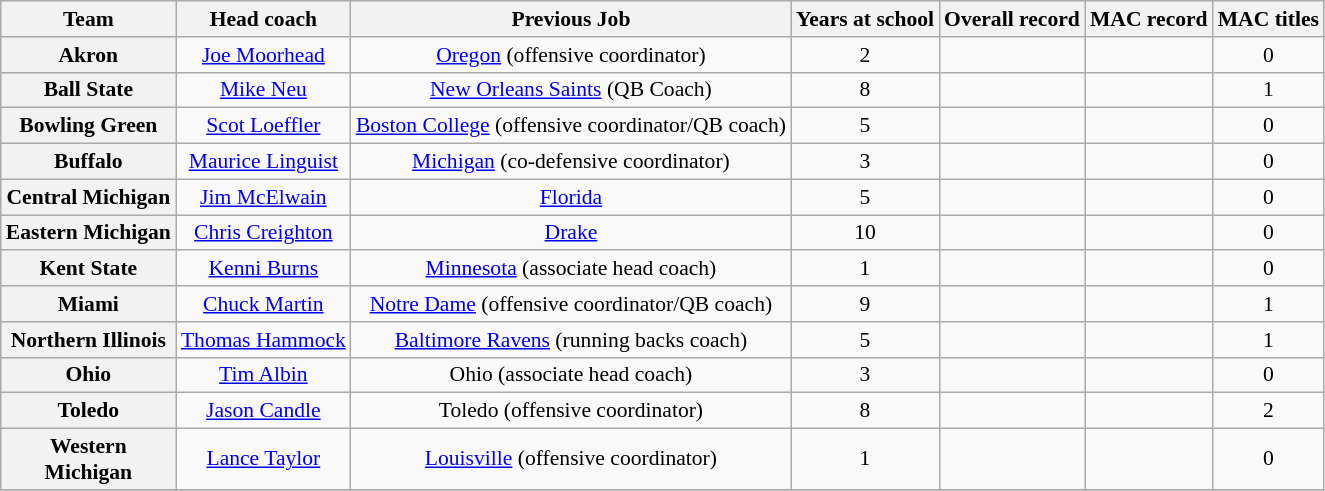<table class="wikitable source" style="text-align: center;font-size:90%;">
<tr>
<th width="110">Team</th>
<th>Head coach</th>
<th>Previous Job</th>
<th>Years at school</th>
<th>Overall record</th>
<th>MAC record</th>
<th>MAC titles</th>
</tr>
<tr>
<th style=>Akron</th>
<td><a href='#'>Joe Moorhead</a></td>
<td><a href='#'>Oregon</a> (offensive coordinator)</td>
<td>2</td>
<td></td>
<td></td>
<td>0</td>
</tr>
<tr>
<th style=>Ball State</th>
<td><a href='#'>Mike Neu</a></td>
<td><a href='#'>New Orleans Saints</a> (QB Coach)</td>
<td>8</td>
<td></td>
<td></td>
<td>1</td>
</tr>
<tr>
<th style=>Bowling Green</th>
<td><a href='#'>Scot Loeffler</a></td>
<td><a href='#'>Boston College</a> (offensive coordinator/QB coach)</td>
<td>5</td>
<td></td>
<td></td>
<td>0</td>
</tr>
<tr>
<th style=>Buffalo</th>
<td><a href='#'>Maurice Linguist</a></td>
<td><a href='#'>Michigan</a> (co-defensive coordinator)</td>
<td>3</td>
<td></td>
<td></td>
<td>0</td>
</tr>
<tr>
<th style=>Central Michigan</th>
<td><a href='#'>Jim McElwain</a></td>
<td><a href='#'>Florida</a></td>
<td>5</td>
<td></td>
<td></td>
<td>0</td>
</tr>
<tr>
<th style=>Eastern Michigan</th>
<td><a href='#'>Chris Creighton</a></td>
<td><a href='#'>Drake</a></td>
<td>10</td>
<td></td>
<td></td>
<td>0</td>
</tr>
<tr>
<th style=>Kent State</th>
<td><a href='#'>Kenni Burns</a></td>
<td><a href='#'>Minnesota</a> (associate head coach)</td>
<td>1</td>
<td></td>
<td></td>
<td>0</td>
</tr>
<tr>
<th style=>Miami</th>
<td><a href='#'>Chuck Martin</a></td>
<td><a href='#'>Notre Dame</a> (offensive coordinator/QB coach)</td>
<td>9</td>
<td></td>
<td></td>
<td>1</td>
</tr>
<tr>
<th style=>Northern Illinois</th>
<td><a href='#'>Thomas Hammock</a></td>
<td><a href='#'>Baltimore Ravens</a> (running backs coach)</td>
<td>5</td>
<td></td>
<td></td>
<td>1</td>
</tr>
<tr>
<th style=>Ohio</th>
<td><a href='#'>Tim Albin</a></td>
<td>Ohio (associate head coach)</td>
<td>3</td>
<td></td>
<td></td>
<td>0</td>
</tr>
<tr>
<th style=>Toledo</th>
<td><a href='#'>Jason Candle</a></td>
<td>Toledo (offensive coordinator)</td>
<td>8</td>
<td></td>
<td></td>
<td>2</td>
</tr>
<tr>
<th style=>Western Michigan</th>
<td><a href='#'>Lance Taylor</a></td>
<td><a href='#'>Louisville</a> (offensive coordinator)</td>
<td>1</td>
<td></td>
<td></td>
<td>0</td>
</tr>
<tr>
</tr>
</table>
